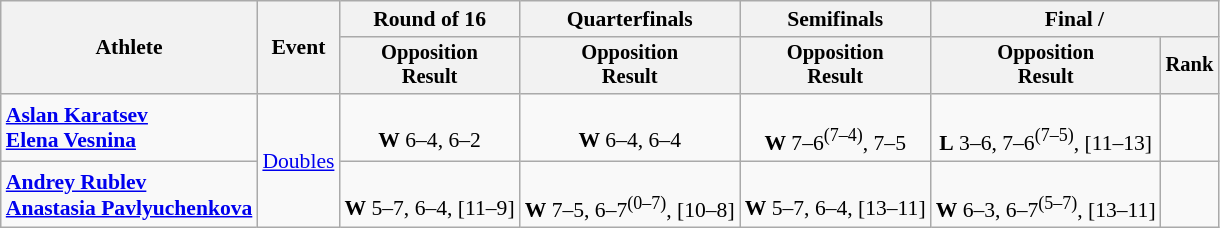<table class=wikitable style="font-size:90%; text-align:center">
<tr>
<th rowspan=2>Athlete</th>
<th rowspan=2>Event</th>
<th>Round of 16</th>
<th>Quarterfinals</th>
<th>Semifinals</th>
<th colspan=2>Final / </th>
</tr>
<tr style="font-size:95%">
<th>Opposition<br>Result</th>
<th>Opposition<br>Result</th>
<th>Opposition<br>Result</th>
<th>Opposition<br>Result</th>
<th>Rank</th>
</tr>
<tr>
<td align=left><strong><a href='#'>Aslan Karatsev</a><br><a href='#'>Elena Vesnina</a></strong></td>
<td align=left rowspan=2><a href='#'>Doubles</a></td>
<td><br><strong>W</strong> 6–4, 6–2</td>
<td><br><strong>W</strong> 6–4, 6–4</td>
<td><br><strong>W</strong> 7–6<sup>(7–4)</sup>, 7–5</td>
<td><br><strong>L</strong> 3–6, 7–6<sup>(7–5)</sup>, [11–13]</td>
<td></td>
</tr>
<tr>
<td align=left><strong><a href='#'>Andrey Rublev</a><br><a href='#'>Anastasia Pavlyuchenkova</a></strong></td>
<td><br><strong>W</strong> 5–7, 6–4, [11–9]</td>
<td><br><strong>W</strong> 7–5, 6–7<sup>(0–7)</sup>, [10–8]</td>
<td><br><strong>W</strong> 5–7, 6–4, [13–11]</td>
<td><br><strong>W</strong> 6–3, 6–7<sup>(5–7)</sup>, [13–11]</td>
<td></td>
</tr>
</table>
